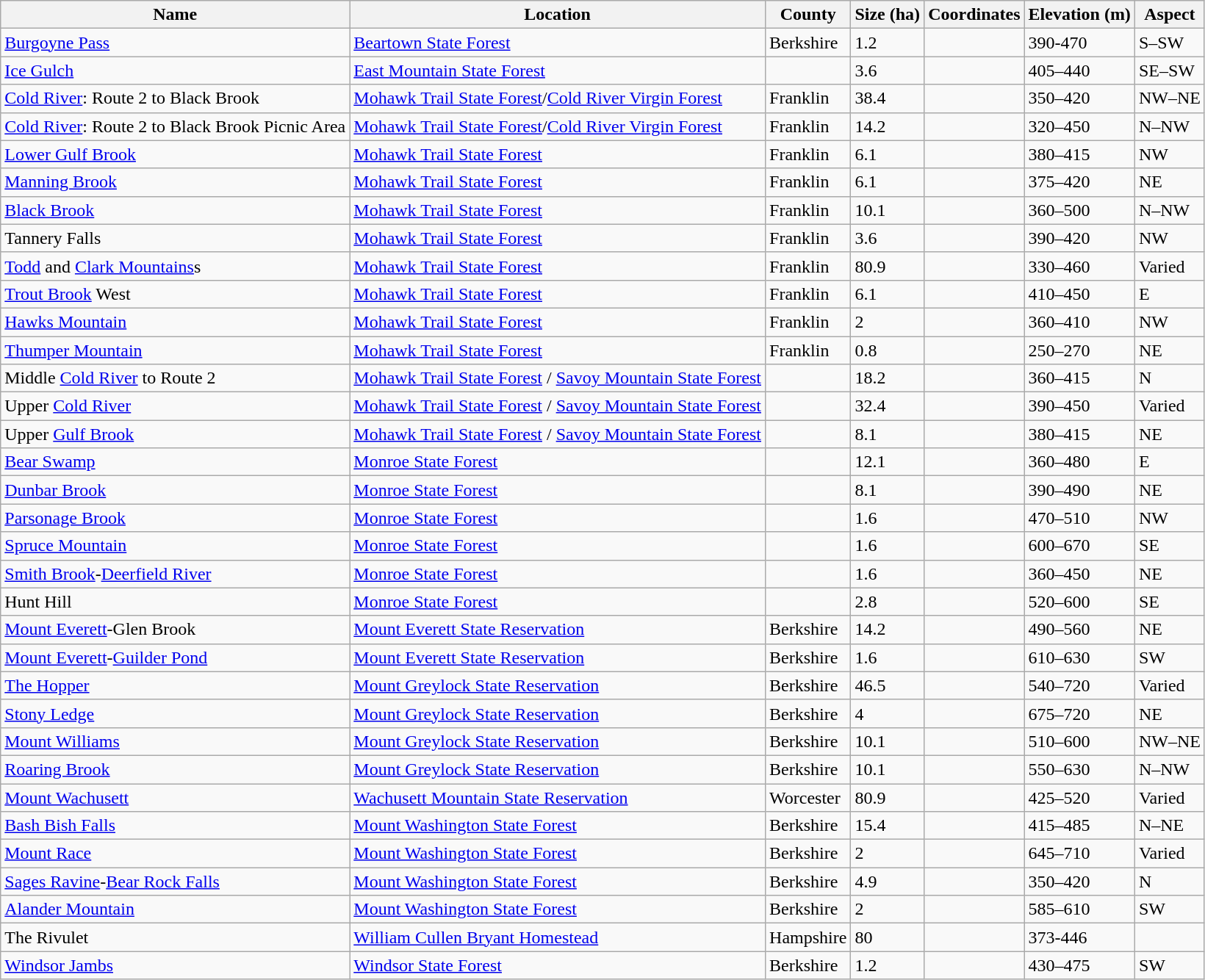<table class="wikitable sortable">
<tr>
<th>Name</th>
<th>Location</th>
<th>County</th>
<th>Size (ha)</th>
<th>Coordinates</th>
<th>Elevation (m)</th>
<th>Aspect</th>
</tr>
<tr>
<td><a href='#'>Burgoyne Pass</a></td>
<td><a href='#'>Beartown State Forest</a></td>
<td>Berkshire</td>
<td>1.2</td>
<td></td>
<td>390-470</td>
<td>S–SW</td>
</tr>
<tr>
<td><a href='#'>Ice Gulch</a></td>
<td><a href='#'>East Mountain State Forest</a></td>
<td></td>
<td>3.6</td>
<td></td>
<td>405–440</td>
<td>SE–SW</td>
</tr>
<tr>
<td><a href='#'>Cold River</a>: Route 2 to Black Brook</td>
<td><a href='#'>Mohawk Trail State Forest</a>/<a href='#'>Cold River Virgin Forest</a></td>
<td>Franklin</td>
<td>38.4</td>
<td></td>
<td>350–420</td>
<td>NW–NE</td>
</tr>
<tr>
<td><a href='#'>Cold River</a>: Route 2 to Black Brook Picnic Area</td>
<td><a href='#'>Mohawk Trail State Forest</a>/<a href='#'>Cold River Virgin Forest</a></td>
<td>Franklin</td>
<td>14.2</td>
<td></td>
<td>320–450</td>
<td>N–NW</td>
</tr>
<tr>
<td><a href='#'>Lower Gulf Brook</a></td>
<td><a href='#'>Mohawk Trail State Forest</a></td>
<td>Franklin</td>
<td>6.1</td>
<td></td>
<td>380–415</td>
<td>NW</td>
</tr>
<tr>
<td><a href='#'>Manning Brook</a></td>
<td><a href='#'>Mohawk Trail State Forest</a></td>
<td>Franklin</td>
<td>6.1</td>
<td></td>
<td>375–420</td>
<td>NE</td>
</tr>
<tr>
<td><a href='#'>Black Brook</a></td>
<td><a href='#'>Mohawk Trail State Forest</a></td>
<td>Franklin</td>
<td>10.1</td>
<td></td>
<td>360–500</td>
<td>N–NW</td>
</tr>
<tr>
<td>Tannery Falls</td>
<td><a href='#'>Mohawk Trail State Forest</a></td>
<td>Franklin</td>
<td>3.6</td>
<td></td>
<td>390–420</td>
<td>NW</td>
</tr>
<tr>
<td><a href='#'>Todd</a> and <a href='#'>Clark Mountains</a>s</td>
<td><a href='#'>Mohawk Trail State Forest</a></td>
<td>Franklin</td>
<td>80.9</td>
<td></td>
<td>330–460</td>
<td>Varied</td>
</tr>
<tr>
<td><a href='#'>Trout Brook</a> West</td>
<td><a href='#'>Mohawk Trail State Forest</a></td>
<td>Franklin</td>
<td>6.1</td>
<td></td>
<td>410–450</td>
<td>E</td>
</tr>
<tr>
<td><a href='#'>Hawks Mountain</a></td>
<td><a href='#'>Mohawk Trail State Forest</a></td>
<td>Franklin</td>
<td>2</td>
<td></td>
<td>360–410</td>
<td>NW</td>
</tr>
<tr>
<td><a href='#'>Thumper Mountain</a></td>
<td><a href='#'>Mohawk Trail State Forest</a></td>
<td>Franklin</td>
<td>0.8</td>
<td></td>
<td>250–270</td>
<td>NE</td>
</tr>
<tr>
<td>Middle  <a href='#'>Cold River</a> to Route 2</td>
<td><a href='#'>Mohawk Trail State Forest</a> / <a href='#'>Savoy Mountain State Forest</a></td>
<td></td>
<td>18.2</td>
<td></td>
<td>360–415</td>
<td>N</td>
</tr>
<tr>
<td>Upper  <a href='#'>Cold River</a></td>
<td><a href='#'>Mohawk Trail State Forest</a> / <a href='#'>Savoy Mountain State Forest</a></td>
<td></td>
<td>32.4</td>
<td></td>
<td>390–450</td>
<td>Varied</td>
</tr>
<tr>
<td>Upper <a href='#'>Gulf Brook</a></td>
<td><a href='#'>Mohawk Trail State Forest</a> / <a href='#'>Savoy Mountain State Forest</a></td>
<td></td>
<td>8.1</td>
<td></td>
<td>380–415</td>
<td>NE</td>
</tr>
<tr>
<td><a href='#'>Bear Swamp</a></td>
<td><a href='#'>Monroe State Forest</a></td>
<td></td>
<td>12.1</td>
<td></td>
<td>360–480</td>
<td>E</td>
</tr>
<tr>
<td><a href='#'>Dunbar Brook</a></td>
<td><a href='#'>Monroe State Forest</a></td>
<td></td>
<td>8.1</td>
<td></td>
<td>390–490</td>
<td>NE</td>
</tr>
<tr>
<td><a href='#'>Parsonage Brook</a></td>
<td><a href='#'>Monroe State Forest</a></td>
<td></td>
<td>1.6</td>
<td></td>
<td>470–510</td>
<td>NW</td>
</tr>
<tr>
<td><a href='#'>Spruce Mountain</a></td>
<td><a href='#'>Monroe State Forest</a></td>
<td></td>
<td>1.6</td>
<td></td>
<td>600–670</td>
<td>SE</td>
</tr>
<tr>
<td><a href='#'>Smith Brook</a>-<a href='#'>Deerfield River</a></td>
<td><a href='#'>Monroe State Forest</a></td>
<td></td>
<td>1.6</td>
<td></td>
<td>360–450</td>
<td>NE</td>
</tr>
<tr>
<td>Hunt Hill</td>
<td><a href='#'>Monroe State Forest</a></td>
<td></td>
<td>2.8</td>
<td></td>
<td>520–600</td>
<td>SE</td>
</tr>
<tr>
<td><a href='#'>Mount Everett</a>-Glen Brook</td>
<td><a href='#'>Mount Everett State Reservation</a></td>
<td>Berkshire</td>
<td>14.2</td>
<td></td>
<td>490–560</td>
<td>NE</td>
</tr>
<tr>
<td><a href='#'>Mount Everett</a>-<a href='#'>Guilder Pond</a></td>
<td><a href='#'>Mount Everett State Reservation</a></td>
<td>Berkshire</td>
<td>1.6</td>
<td></td>
<td>610–630</td>
<td>SW</td>
</tr>
<tr>
<td><a href='#'>The Hopper</a></td>
<td><a href='#'>Mount Greylock State Reservation</a></td>
<td>Berkshire</td>
<td>46.5</td>
<td></td>
<td>540–720</td>
<td>Varied</td>
</tr>
<tr>
<td><a href='#'>Stony Ledge</a></td>
<td><a href='#'>Mount Greylock State Reservation</a></td>
<td>Berkshire</td>
<td>4</td>
<td></td>
<td>675–720</td>
<td>NE</td>
</tr>
<tr>
<td><a href='#'>Mount Williams</a></td>
<td><a href='#'>Mount Greylock State Reservation</a></td>
<td>Berkshire</td>
<td>10.1</td>
<td></td>
<td>510–600</td>
<td>NW–NE</td>
</tr>
<tr>
<td><a href='#'>Roaring Brook</a></td>
<td><a href='#'>Mount Greylock State Reservation</a></td>
<td>Berkshire</td>
<td>10.1</td>
<td></td>
<td>550–630</td>
<td>N–NW</td>
</tr>
<tr>
<td><a href='#'>Mount Wachusett</a></td>
<td><a href='#'>Wachusett Mountain State Reservation</a></td>
<td>Worcester</td>
<td>80.9</td>
<td></td>
<td>425–520</td>
<td>Varied</td>
</tr>
<tr>
<td><a href='#'>Bash Bish Falls</a></td>
<td><a href='#'>Mount Washington State Forest</a></td>
<td>Berkshire</td>
<td>15.4</td>
<td></td>
<td>415–485</td>
<td>N–NE</td>
</tr>
<tr>
<td><a href='#'>Mount Race</a></td>
<td><a href='#'>Mount Washington State Forest</a></td>
<td>Berkshire</td>
<td>2</td>
<td></td>
<td>645–710</td>
<td>Varied</td>
</tr>
<tr>
<td><a href='#'>Sages Ravine</a>-<a href='#'>Bear Rock Falls</a></td>
<td><a href='#'>Mount Washington State Forest</a></td>
<td>Berkshire</td>
<td>4.9</td>
<td></td>
<td>350–420</td>
<td>N</td>
</tr>
<tr>
<td><a href='#'>Alander Mountain</a></td>
<td><a href='#'>Mount Washington State Forest</a></td>
<td>Berkshire</td>
<td>2</td>
<td></td>
<td>585–610</td>
<td>SW</td>
</tr>
<tr>
<td>The Rivulet</td>
<td><a href='#'>William Cullen Bryant Homestead</a></td>
<td>Hampshire</td>
<td>80</td>
<td></td>
<td>373-446</td>
<td></td>
</tr>
<tr>
<td><a href='#'>Windsor Jambs</a></td>
<td><a href='#'>Windsor State Forest</a></td>
<td>Berkshire</td>
<td>1.2</td>
<td></td>
<td>430–475</td>
<td>SW</td>
</tr>
</table>
